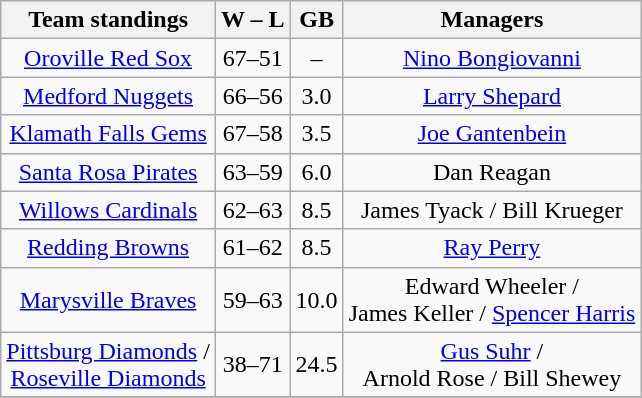<table class="wikitable">
<tr>
<th>Team standings</th>
<th>W – L</th>
<th>GB</th>
<th>Managers</th>
</tr>
<tr align=center>
<td><a href='#'>Oroville Red Sox</a></td>
<td>67–51</td>
<td>–</td>
<td><a href='#'>Nino Bongiovanni</a></td>
</tr>
<tr align=center>
<td><a href='#'>Medford Nuggets</a></td>
<td>66–56</td>
<td>3.0</td>
<td><a href='#'>Larry Shepard</a></td>
</tr>
<tr align=center>
<td><a href='#'>Klamath Falls Gems</a></td>
<td>67–58</td>
<td>3.5</td>
<td><a href='#'>Joe Gantenbein</a></td>
</tr>
<tr align=center>
<td><a href='#'>Santa Rosa Pirates</a></td>
<td>63–59</td>
<td>6.0</td>
<td>Dan Reagan</td>
</tr>
<tr align=center>
<td><a href='#'>Willows Cardinals</a></td>
<td>62–63</td>
<td>8.5</td>
<td>James Tyack / Bill Krueger</td>
</tr>
<tr align=center>
<td><a href='#'>Redding Browns</a></td>
<td>61–62</td>
<td>8.5</td>
<td><a href='#'>Ray Perry</a></td>
</tr>
<tr align=center>
<td><a href='#'>Marysville Braves</a></td>
<td>59–63</td>
<td>10.0</td>
<td>Edward Wheeler /<br> James Keller / <a href='#'>Spencer Harris</a></td>
</tr>
<tr align=center>
<td><a href='#'>Pittsburg Diamonds</a> /<br> <a href='#'>Roseville Diamonds</a></td>
<td>38–71</td>
<td>24.5</td>
<td><a href='#'>Gus Suhr</a> /<br> Arnold Rose / Bill Shewey</td>
</tr>
<tr align=center>
</tr>
</table>
